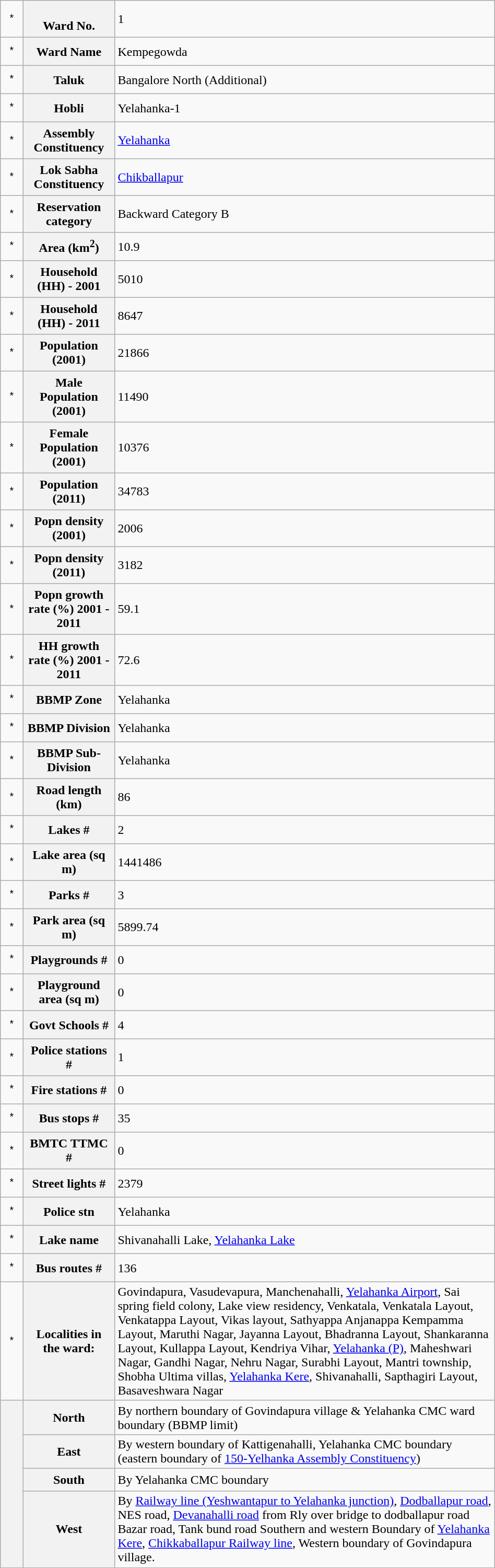<table class="wikitable" style="width:50%">
<tr>
<td style="padding: 10px; font-family: monospace; font-size: 100%;">*</td>
<th style="padding: 5px;"><br>Ward No.</th>
<td>1</td>
</tr>
<tr>
<td style="padding: 10px; font-family: monospace; font-size: 100%;">*</td>
<th style="padding: 5px;">Ward Name</th>
<td>Kempegowda</td>
</tr>
<tr>
<td style="padding: 10px; font-family: monospace; font-size: 100%;">*</td>
<th style="padding: 5px;">Taluk</th>
<td>Bangalore North (Additional)</td>
</tr>
<tr>
<td style="padding: 10px; font-family: monospace; font-size: 100%;">*</td>
<th style="padding: 5px;">Hobli</th>
<td>Yelahanka-1</td>
</tr>
<tr>
<td style="padding: 10px; font-family: monospace; font-size: 100%;">*</td>
<th style="padding: 5px;">Assembly Constituency</th>
<td><a href='#'>Yelahanka</a></td>
</tr>
<tr>
<td style="padding: 10px; font-family: monospace; font-size: 100%;">*</td>
<th style="padding: 5px;">Lok Sabha Constituency</th>
<td><a href='#'>Chikballapur</a></td>
</tr>
<tr>
<td style="padding: 10px; font-family: monospace; font-size: 100%;">*</td>
<th style="padding: 5px;">Reservation category</th>
<td>Backward Category B</td>
</tr>
<tr>
<td style="padding: 10px; font-family: monospace; font-size: 100%;">*</td>
<th style="padding: 5px;">Area (km<sup>2</sup>)</th>
<td>10.9</td>
</tr>
<tr>
<td style="padding: 10px; font-family: monospace; font-size: 100%;">*</td>
<th style="padding: 5px;">Household (HH) - 2001</th>
<td>5010</td>
</tr>
<tr>
<td style="padding: 10px; font-family: monospace; font-size: 100%;">*</td>
<th style="padding: 5px;">Household (HH) - 2011</th>
<td>8647</td>
</tr>
<tr>
<td style="padding: 10px; font-family: monospace; font-size: 100%;">*</td>
<th style="padding: 5px;">Population (2001)</th>
<td>21866</td>
</tr>
<tr>
<td style="padding: 10px; font-family: monospace; font-size: 100%;">*</td>
<th style="padding: 5px;">Male Population (2001)</th>
<td>11490</td>
</tr>
<tr>
<td style="padding: 10px; font-family: monospace; font-size: 100%;">*</td>
<th style="padding: 5px;">Female Population (2001)</th>
<td>10376</td>
</tr>
<tr>
<td style="padding: 10px; font-family: monospace; font-size: 100%;">*</td>
<th style="padding: 5px;">Population (2011)</th>
<td>34783</td>
</tr>
<tr>
<td style="padding: 10px; font-family: monospace; font-size: 100%;">*</td>
<th style="padding: 5px;">Popn density (2001)</th>
<td>2006</td>
</tr>
<tr>
<td style="padding: 10px; font-family: monospace; font-size: 100%;">*</td>
<th style="padding: 5px;">Popn density (2011)</th>
<td>3182</td>
</tr>
<tr>
<td style="padding: 10px; font-family: monospace; font-size: 100%;">*</td>
<th style="padding: 5px;">Popn growth rate (%) 2001 - 2011</th>
<td>59.1</td>
</tr>
<tr>
<td style="padding: 10px; font-family: monospace; font-size: 100%;">*</td>
<th style="padding: 5px;">HH growth rate (%) 2001 - 2011</th>
<td>72.6</td>
</tr>
<tr>
<td style="padding: 10px; font-family: monospace; font-size: 100%;">*</td>
<th style="padding: 5px;">BBMP Zone</th>
<td>Yelahanka</td>
</tr>
<tr>
<td style="padding: 10px; font-family: monospace; font-size: 100%;">*</td>
<th style="padding: 5px;">BBMP Division</th>
<td>Yelahanka</td>
</tr>
<tr>
<td style="padding: 10px; font-family: monospace; font-size: 100%;">*</td>
<th style="padding: 5px;">BBMP Sub-Division</th>
<td>Yelahanka</td>
</tr>
<tr>
<td style="padding: 10px; font-family: monospace; font-size: 100%;">*</td>
<th style="padding: 5px;">Road length (km)</th>
<td>86</td>
</tr>
<tr>
<td style="padding: 10px; font-family: monospace; font-size: 100%;">*</td>
<th style="padding: 5px;">Lakes #</th>
<td>2</td>
</tr>
<tr>
<td style="padding: 10px; font-family: monospace; font-size: 100%;">*</td>
<th style="padding: 5px;">Lake area (sq m)</th>
<td>1441486</td>
</tr>
<tr>
<td style="padding: 10px; font-family: monospace; font-size: 100%;">*</td>
<th style="padding: 5px;">Parks #</th>
<td>3</td>
</tr>
<tr>
<td style="padding: 10px; font-family: monospace; font-size: 100%;">*</td>
<th style="padding: 5px;">Park area (sq m)</th>
<td>5899.74</td>
</tr>
<tr>
<td style="padding: 10px; font-family: monospace; font-size: 100%;">*</td>
<th style="padding: 5px;">Playgrounds #</th>
<td>0</td>
</tr>
<tr>
<td style="padding: 10px; font-family: monospace; font-size: 100%;">*</td>
<th style="padding: 5px;">Playground area (sq m)</th>
<td>0</td>
</tr>
<tr>
<td style="padding: 10px; font-family: monospace; font-size: 100%;">*</td>
<th style="padding: 5px;">Govt Schools #</th>
<td>4</td>
</tr>
<tr>
<td style="padding: 10px; font-family: monospace; font-size: 100%;">*</td>
<th style="padding: 5px;">Police stations #</th>
<td>1</td>
</tr>
<tr>
<td style="padding: 10px; font-family: monospace; font-size: 100%;">*</td>
<th style="padding: 5px;">Fire stations #</th>
<td>0</td>
</tr>
<tr>
<td style="padding: 10px; font-family: monospace; font-size: 100%;">*</td>
<th style="padding: 5px;">Bus stops #</th>
<td>35</td>
</tr>
<tr>
<td style="padding: 10px; font-family: monospace; font-size: 100%;">*</td>
<th style="padding: 5px;">BMTC TTMC #</th>
<td>0</td>
</tr>
<tr>
<td style="padding: 10px; font-family: monospace; font-size: 100%;">*</td>
<th style="padding: 5px;">Street lights #</th>
<td>2379</td>
</tr>
<tr>
<td style="padding: 10px; font-family: monospace; font-size: 100%;">*</td>
<th style="padding: 5px;">Police stn</th>
<td>Yelahanka</td>
</tr>
<tr>
<td style="padding: 10px; font-family: monospace; font-size: 100%;">*</td>
<th style="padding: 5px;">Lake name</th>
<td>Shivanahalli Lake, <a href='#'>Yelahanka Lake</a></td>
</tr>
<tr>
<td style="padding: 10px; font-family: monospace; font-size: 100%;">*</td>
<th style="padding: 5px;">Bus routes #</th>
<td>136</td>
</tr>
<tr>
<td style="padding: 10px; font-family: monospace; font-size: 100%;">*</td>
<th style="padding: 5px;">Localities in the ward:</th>
<td>Govindapura, Vasudevapura, Manchenahalli, <a href='#'>Yelahanka Airport</a>, Sai spring field colony, Lake view residency, Venkatala, Venkatala Layout, Venkatappa Layout, Vikas layout, Sathyappa Anjanappa Kempamma Layout, Maruthi Nagar, Jayanna Layout, Bhadranna Layout, Shankaranna Layout, Kullappa Layout, Kendriya Vihar, <a href='#'>Yelahanka (P)</a>, Maheshwari Nagar, Gandhi Nagar, Nehru Nagar, Surabhi Layout, Mantri township, Shobha Ultima villas, <a href='#'>Yelahanka Kere</a>, Shivanahalli, Sapthagiri Layout, Basaveshwara Nagar</td>
</tr>
<tr>
<th rowspan="4" style="padding: 2px; font-family: monospace; font-size: 120%;"></th>
<th style="padding: 5px;">North</th>
<td>By northern boundary of Govindapura village & Yelahanka CMC ward boundary (BBMP limit)</td>
</tr>
<tr>
<th style="padding: 5px;">East</th>
<td>By western boundary of Kattigenahalli, Yelahanka CMC boundary (eastern boundary of <a href='#'>150-Yelhanka Assembly Constituency</a>)</td>
</tr>
<tr>
<th style="padding: 5px;">South</th>
<td>By Yelahanka CMC boundary</td>
</tr>
<tr>
<th style="padding: 5px;">West</th>
<td>By <a href='#'>Railway line (Yeshwantapur to Yelahanka junction)</a>, <a href='#'>Dodballapur road</a>, NES road, <a href='#'>Devanahalli road</a> from Rly over bridge to dodballapur road Bazar road, Tank bund road Southern and western Boundary of <a href='#'>Yelahanka Kere</a>, <a href='#'>Chikkaballapur Railway line</a>, Western boundary of Govindapura village.</td>
</tr>
<tr>
</tr>
</table>
